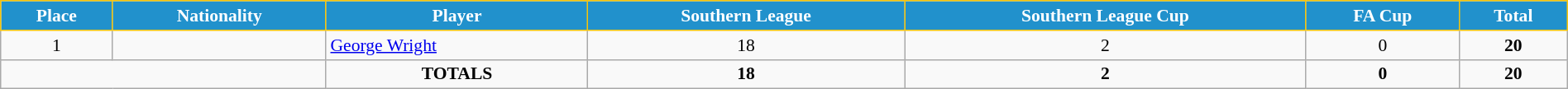<table class="wikitable" style="text-align:center; font-size:90%; width:100%;">
<tr>
<th style="background:#2191CC; color:white; border:1px solid #F7C408; text-align:center;">Place</th>
<th style="background:#2191CC; color:white; border:1px solid #F7C408; text-align:center;">Nationality</th>
<th style="background:#2191CC; color:white; border:1px solid #F7C408; text-align:center;">Player</th>
<th style="background:#2191CC; color:white; border:1px solid #F7C408; text-align:center;">Southern League</th>
<th style="background:#2191CC; color:white; border:1px solid #F7C408; text-align:center;">Southern League Cup</th>
<th style="background:#2191CC; color:white; border:1px solid #F7C408; text-align:center;">FA Cup</th>
<th style="background:#2191CC; color:white; border:1px solid #F7C408; text-align:center;">Total</th>
</tr>
<tr>
<td>1</td>
<td></td>
<td align="left"><a href='#'>George Wright</a></td>
<td>18</td>
<td>2</td>
<td>0</td>
<td><strong>20</strong></td>
</tr>
<tr>
<td colspan="2"></td>
<td><strong>TOTALS</strong></td>
<td><strong>18</strong></td>
<td><strong>2</strong></td>
<td><strong>0</strong></td>
<td><strong>20</strong></td>
</tr>
</table>
